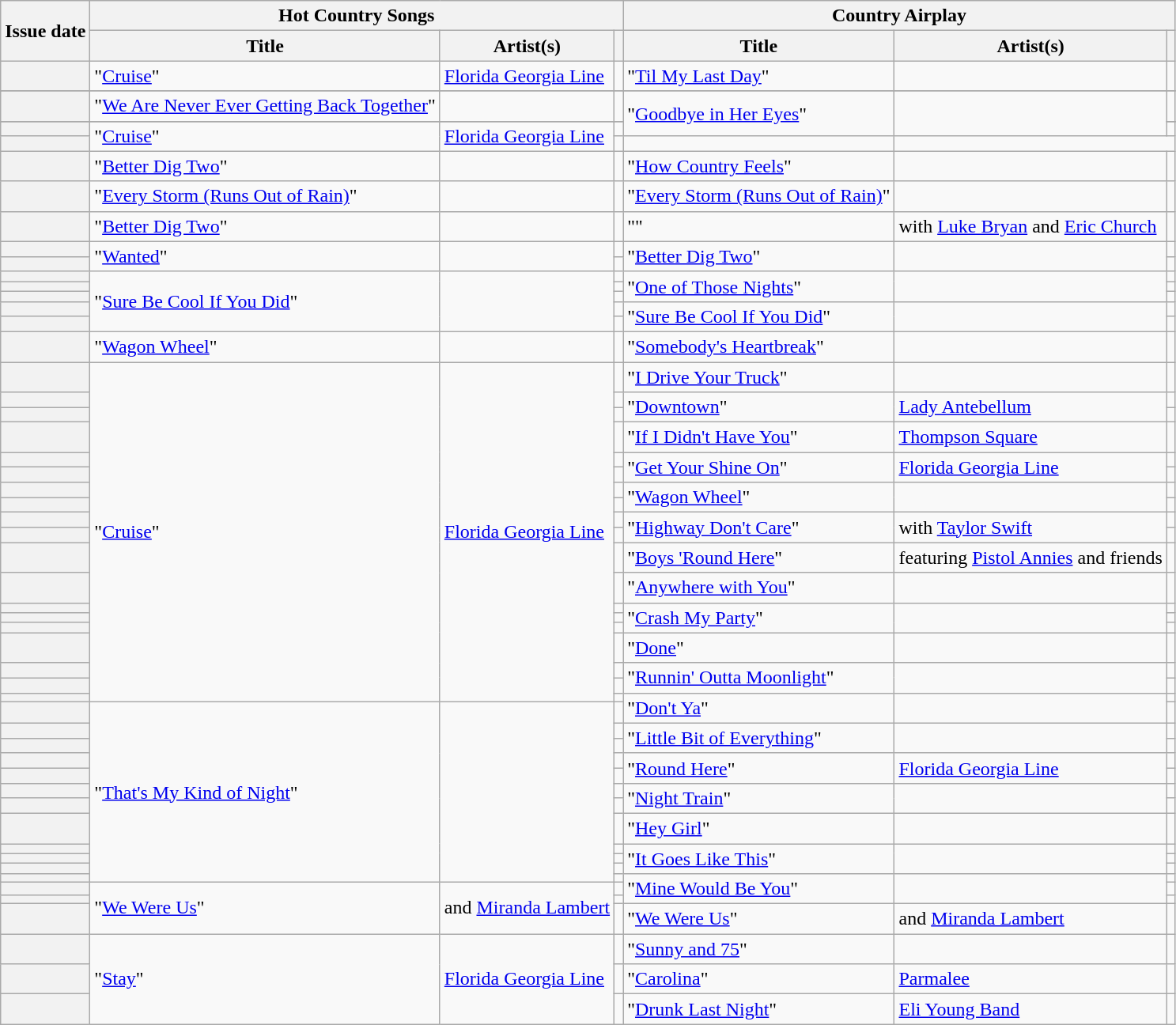<table class="wikitable sortable plainrowheaders">
<tr>
<th scope=col rowspan=2>Issue date</th>
<th scope=col colspan=3>Hot Country Songs</th>
<th scope=col colspan=3>Country Airplay</th>
</tr>
<tr>
<th scope=col>Title</th>
<th scope=col>Artist(s)</th>
<th scope=col class=unsortable></th>
<th scope=col>Title</th>
<th scope=col>Artist(s)</th>
<th scope=col class=unsortable></th>
</tr>
<tr>
<th scope=row></th>
<td>"<a href='#'>Cruise</a>"</td>
<td><a href='#'>Florida Georgia Line</a></td>
<td align="center"></td>
<td>"<a href='#'>Til My Last Day</a>"</td>
<td></td>
<td align="center"></td>
</tr>
<tr>
</tr>
<tr>
<th scope=row></th>
<td>"<a href='#'>We Are Never Ever Getting Back Together</a>"</td>
<td></td>
<td align="center"></td>
<td rowspan="3">"<a href='#'>Goodbye in Her Eyes</a>"</td>
<td rowspan="3"></td>
<td align="center"></td>
</tr>
<tr>
</tr>
<tr>
<th scope=row></th>
<td rowspan="2">"<a href='#'>Cruise</a>"</td>
<td rowspan="2"><a href='#'>Florida Georgia Line</a></td>
<td align="center"></td>
<td align="center"></td>
</tr>
<tr>
<th scope=row></th>
<td align="center"></td>
<td align="center"></td>
</tr>
<tr>
<th scope=row></th>
<td>"<a href='#'>Better Dig Two</a>"</td>
<td></td>
<td align="center"></td>
<td>"<a href='#'>How Country Feels</a>"</td>
<td></td>
<td align="center"></td>
</tr>
<tr>
<th scope=row></th>
<td>"<a href='#'>Every Storm (Runs Out of Rain)</a>"</td>
<td></td>
<td align="center"></td>
<td>"<a href='#'>Every Storm (Runs Out of Rain)</a>"</td>
<td></td>
<td align="center"></td>
</tr>
<tr>
<th scope=row></th>
<td>"<a href='#'>Better Dig Two</a>"</td>
<td></td>
<td align="center"></td>
<td>""</td>
<td> with <a href='#'>Luke Bryan</a> and <a href='#'>Eric Church</a></td>
<td align="center"></td>
</tr>
<tr>
<th scope=row></th>
<td rowspan="2">"<a href='#'>Wanted</a>"</td>
<td rowspan="2"></td>
<td align="center"></td>
<td rowspan="2">"<a href='#'>Better Dig Two</a>"</td>
<td rowspan="2"></td>
<td align="center"></td>
</tr>
<tr>
<th scope=row></th>
<td align="center"></td>
<td align="center"></td>
</tr>
<tr>
<th scope=row></th>
<td rowspan="5">"<a href='#'>Sure Be Cool If You Did</a>"</td>
<td rowspan="5"></td>
<td align="center"></td>
<td rowspan="3">"<a href='#'>One of Those Nights</a>"</td>
<td rowspan="3"></td>
<td align="center"></td>
</tr>
<tr>
<th scope=row></th>
<td align="center"></td>
<td align="center"></td>
</tr>
<tr>
<th scope=row></th>
<td align="center"></td>
<td align="center"></td>
</tr>
<tr>
<th scope=row></th>
<td align="center"></td>
<td rowspan="2">"<a href='#'>Sure Be Cool If You Did</a>"</td>
<td rowspan="2"></td>
<td align="center"></td>
</tr>
<tr>
<th scope=row></th>
<td align="center"></td>
<td align="center"></td>
</tr>
<tr>
<th scope=row></th>
<td>"<a href='#'>Wagon Wheel</a>"</td>
<td></td>
<td align="center"></td>
<td>"<a href='#'>Somebody's Heartbreak</a>"</td>
<td></td>
<td align="center"></td>
</tr>
<tr>
<th scope=row></th>
<td rowspan="19">"<a href='#'>Cruise</a>"</td>
<td rowspan="19"><a href='#'>Florida Georgia Line</a></td>
<td align="center"></td>
<td>"<a href='#'>I Drive Your Truck</a>"</td>
<td></td>
<td align="center"></td>
</tr>
<tr>
<th scope=row></th>
<td align="center"></td>
<td rowspan="2">"<a href='#'>Downtown</a>"</td>
<td rowspan="2"><a href='#'>Lady Antebellum</a></td>
<td align="center"></td>
</tr>
<tr>
<th scope=row></th>
<td align="center"></td>
<td align="center"></td>
</tr>
<tr>
<th scope=row></th>
<td align="center"></td>
<td>"<a href='#'>If I Didn't Have You</a>"</td>
<td><a href='#'>Thompson Square</a></td>
<td align="center"></td>
</tr>
<tr>
<th scope=row></th>
<td align="center"></td>
<td rowspan="2">"<a href='#'>Get Your Shine On</a>"</td>
<td rowspan="2"><a href='#'>Florida Georgia Line</a></td>
<td align="center"></td>
</tr>
<tr>
<th scope=row></th>
<td align="center"></td>
<td align="center"></td>
</tr>
<tr>
<th scope=row></th>
<td align="center"></td>
<td rowspan="2">"<a href='#'>Wagon Wheel</a>"</td>
<td rowspan="2"></td>
<td align="center"></td>
</tr>
<tr>
<th scope=row></th>
<td align="center"></td>
<td align="center"></td>
</tr>
<tr>
<th scope=row></th>
<td align="center"></td>
<td rowspan="2">"<a href='#'>Highway Don't Care</a>"</td>
<td rowspan="2"> with <a href='#'>Taylor Swift</a></td>
<td align="center"></td>
</tr>
<tr>
<th scope=row></th>
<td align="center"></td>
<td align="center"></td>
</tr>
<tr>
<th scope=row></th>
<td align="center"></td>
<td>"<a href='#'>Boys 'Round Here</a>"</td>
<td> featuring <a href='#'>Pistol Annies</a> and friends</td>
<td align="center"></td>
</tr>
<tr>
<th scope=row></th>
<td align="center"></td>
<td>"<a href='#'>Anywhere with You</a>"</td>
<td></td>
<td align="center"></td>
</tr>
<tr>
<th scope=row></th>
<td align="center"></td>
<td rowspan="3">"<a href='#'>Crash My Party</a>"</td>
<td rowspan="3"></td>
<td align="center"></td>
</tr>
<tr>
<th scope=row></th>
<td align="center"></td>
<td align="center"></td>
</tr>
<tr>
<th scope=row></th>
<td align="center"></td>
<td align="center"></td>
</tr>
<tr>
<th scope=row></th>
<td align="center"></td>
<td>"<a href='#'>Done</a>"</td>
<td></td>
<td align="center"></td>
</tr>
<tr>
<th scope=row></th>
<td align="center"></td>
<td rowspan="2">"<a href='#'>Runnin' Outta Moonlight</a>"</td>
<td rowspan="2"></td>
<td align="center"></td>
</tr>
<tr>
<th scope=row></th>
<td align="center"></td>
<td align="center"></td>
</tr>
<tr>
<th scope=row></th>
<td align="center"></td>
<td rowspan="2">"<a href='#'>Don't Ya</a>"</td>
<td rowspan="2"></td>
<td align="center"></td>
</tr>
<tr>
<th scope=row></th>
<td rowspan="12">"<a href='#'>That's My Kind of Night</a>"</td>
<td rowspan="12"></td>
<td align="center"></td>
<td align="center"></td>
</tr>
<tr>
<th scope=row></th>
<td align="center"></td>
<td rowspan="2">"<a href='#'>Little Bit of Everything</a>"</td>
<td rowspan="2"></td>
<td align="center"></td>
</tr>
<tr>
<th scope=row></th>
<td align="center"></td>
<td align="center"></td>
</tr>
<tr>
<th scope=row></th>
<td align="center"></td>
<td rowspan="2">"<a href='#'>Round Here</a>"</td>
<td rowspan="2"><a href='#'>Florida Georgia Line</a></td>
<td align="center"></td>
</tr>
<tr>
<th scope=row></th>
<td align="center"></td>
<td align="center"></td>
</tr>
<tr>
<th scope=row></th>
<td align="center"></td>
<td rowspan="2">"<a href='#'>Night Train</a>"</td>
<td rowspan="2"></td>
<td align="center"></td>
</tr>
<tr>
<th scope=row></th>
<td align="center"></td>
<td align="center"></td>
</tr>
<tr>
<th scope=row></th>
<td align="center"></td>
<td>"<a href='#'>Hey Girl</a>"</td>
<td></td>
<td align="center"></td>
</tr>
<tr>
<th scope=row></th>
<td align="center"></td>
<td rowspan="3">"<a href='#'>It Goes Like This</a>"</td>
<td rowspan="3"></td>
<td align="center"></td>
</tr>
<tr>
<th scope=row></th>
<td align="center"></td>
<td align="center"></td>
</tr>
<tr>
<th scope=row></th>
<td align="center"></td>
<td align="center"></td>
</tr>
<tr>
<th scope=row></th>
<td align="center"></td>
<td rowspan="3">"<a href='#'>Mine Would Be You</a>"</td>
<td rowspan="3"></td>
<td align="center"></td>
</tr>
<tr>
<th scope=row></th>
<td rowspan="3">"<a href='#'>We Were Us</a>"</td>
<td rowspan="3"> and <a href='#'>Miranda Lambert</a></td>
<td align="center"></td>
<td align="center"></td>
</tr>
<tr>
<th scope=row></th>
<td align="center"></td>
<td align="center"></td>
</tr>
<tr>
<th scope=row></th>
<td align="center"></td>
<td>"<a href='#'>We Were Us</a>"</td>
<td> and <a href='#'>Miranda Lambert</a></td>
<td align="center"></td>
</tr>
<tr>
<th scope=row></th>
<td rowspan="3">"<a href='#'>Stay</a>"</td>
<td rowspan="3"><a href='#'>Florida Georgia Line</a></td>
<td align="center"></td>
<td>"<a href='#'>Sunny and 75</a>"</td>
<td></td>
<td align="center"></td>
</tr>
<tr>
<th scope=row></th>
<td align="center"></td>
<td>"<a href='#'>Carolina</a>"</td>
<td><a href='#'>Parmalee</a></td>
<td align="center"></td>
</tr>
<tr>
<th scope=row></th>
<td align="center"></td>
<td>"<a href='#'>Drunk Last Night</a>"</td>
<td><a href='#'>Eli Young Band</a></td>
<td align="center"></td>
</tr>
</table>
